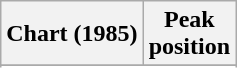<table class="wikitable sortable plainrowheaders" style="text-align:center">
<tr>
<th scope="col">Chart (1985)</th>
<th scope="col">Peak<br>position</th>
</tr>
<tr>
</tr>
<tr>
</tr>
<tr>
</tr>
<tr>
</tr>
<tr>
</tr>
</table>
